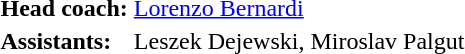<table>
<tr>
<td><strong>Head coach:</strong></td>
<td> <a href='#'>Lorenzo Bernardi</a></td>
</tr>
<tr>
<td><strong>Assistants:</strong></td>
<td> Leszek Dejewski,  Miroslav Palgut</td>
</tr>
<tr>
</tr>
</table>
